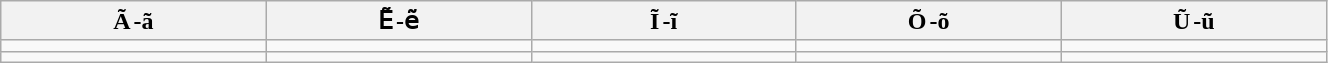<table class="wikitable" style="table-layout:fixed;width:70%;text-align:center;">
<tr>
<th>Ã -ã</th>
<th>Ẽ -ẽ</th>
<th>Ĩ -ĩ</th>
<th>Õ -õ</th>
<th>Ũ -ũ</th>
</tr>
<tr dir="rtl">
<td><span></span></td>
<td><span></span></td>
<td><span></span></td>
<td><span></span></td>
<td><span></span></td>
</tr>
<tr>
<td><span></span></td>
<td><span></span></td>
<td><span></span></td>
<td><span></span></td>
<td><span></span></td>
</tr>
</table>
